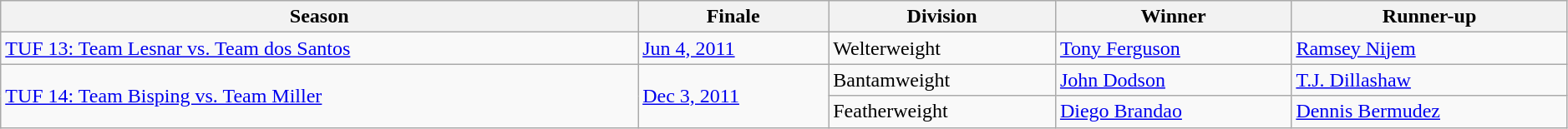<table class="wikitable" style="width:99%;">
<tr>
<th>Season</th>
<th>Finale</th>
<th>Division</th>
<th>Winner</th>
<th>Runner-up</th>
</tr>
<tr>
<td style="text-align:left"><a href='#'>TUF 13: Team Lesnar vs. Team dos Santos</a></td>
<td><a href='#'>Jun 4, 2011</a></td>
<td>Welterweight</td>
<td><a href='#'>Tony Ferguson</a></td>
<td><a href='#'>Ramsey Nijem</a></td>
</tr>
<tr>
<td rowspan="2" style="text-align:left"><a href='#'>TUF 14: Team Bisping vs. Team Miller</a></td>
<td rowspan="2"><a href='#'>Dec 3, 2011</a></td>
<td>Bantamweight</td>
<td><a href='#'>John Dodson</a></td>
<td><a href='#'>T.J. Dillashaw</a></td>
</tr>
<tr>
<td>Featherweight</td>
<td><a href='#'>Diego Brandao</a></td>
<td><a href='#'>Dennis Bermudez</a></td>
</tr>
</table>
